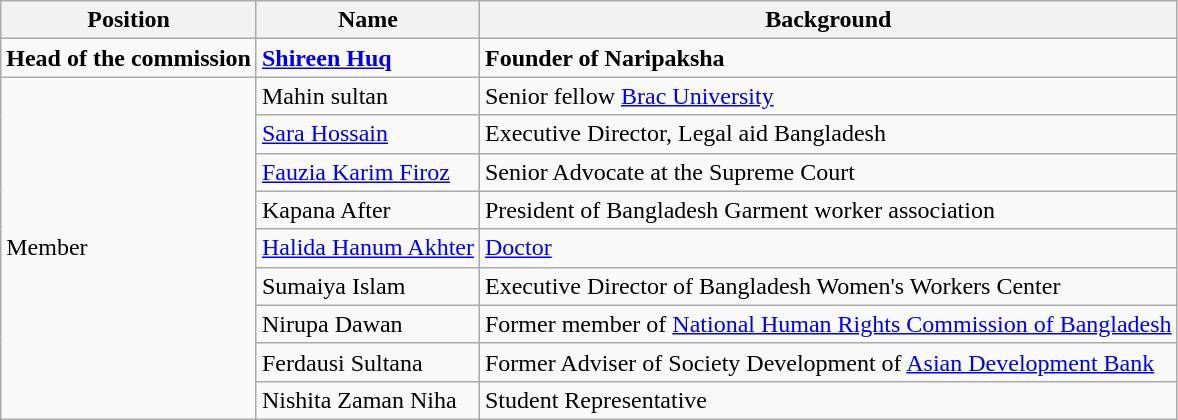<table class="wikitable">
<tr>
<th>Position</th>
<th>Name</th>
<th>Background</th>
</tr>
<tr>
<td><strong>Head of the commission</strong></td>
<td><strong><a href='#'>Shireen Huq</a></strong></td>
<td><strong>Founder of Naripaksha</strong></td>
</tr>
<tr>
<td rowspan="9">Member</td>
<td>Mahin sultan</td>
<td>Senior fellow  <a href='#'>Brac University</a></td>
</tr>
<tr>
<td><a href='#'>Sara Hossain</a></td>
<td>Executive Director, Legal aid Bangladesh</td>
</tr>
<tr>
<td><a href='#'>Fauzia Karim Firoz</a></td>
<td>Senior Advocate at the Supreme Court</td>
</tr>
<tr>
<td>Kapana After</td>
<td>President of Bangladesh Garment worker association</td>
</tr>
<tr>
<td><a href='#'>Halida Hanum Akhter</a></td>
<td><a href='#'>Doctor</a></td>
</tr>
<tr>
<td>Sumaiya Islam</td>
<td>Executive Director of Bangladesh Women's Workers Center</td>
</tr>
<tr>
<td>Nirupa Dawan</td>
<td>Former member of <a href='#'>National Human Rights Commission of Bangladesh</a></td>
</tr>
<tr>
<td>Ferdausi Sultana</td>
<td>Former Adviser of Society Development of <a href='#'>Asian Development Bank</a></td>
</tr>
<tr>
<td>Nishita Zaman Niha</td>
<td>Student Representative</td>
</tr>
</table>
